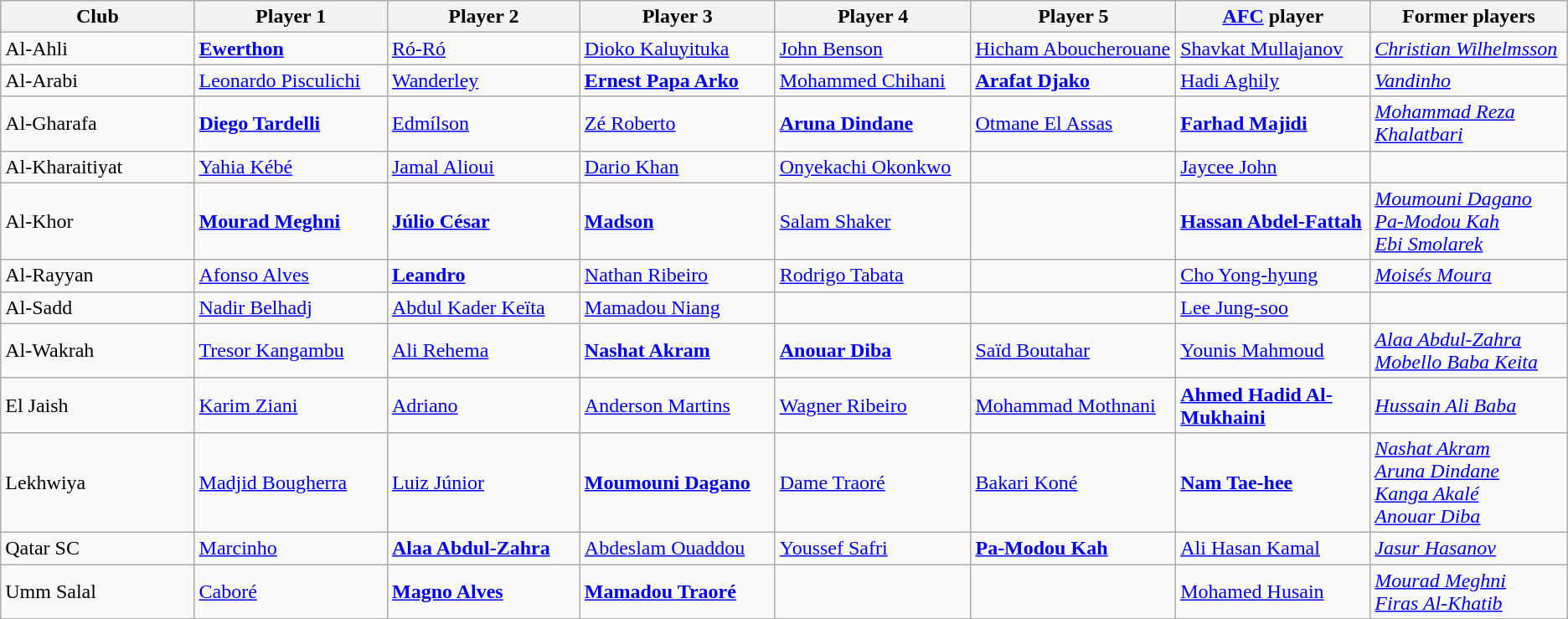<table class="wikitable">
<tr>
<th width ="180">Club</th>
<th width ="180">Player 1</th>
<th width ="180">Player 2</th>
<th width ="180">Player 3</th>
<th width ="180">Player 4</th>
<th width ="180">Player 5</th>
<th width ="180"><a href='#'>AFC</a> player</th>
<th width ="180">Former players</th>
</tr>
<tr>
<td>Al-Ahli</td>
<td> <strong><a href='#'>Ewerthon</a></strong></td>
<td> <a href='#'>Ró-Ró</a></td>
<td> <a href='#'>Dioko Kaluyituka</a></td>
<td> <a href='#'>John Benson</a></td>
<td> <a href='#'>Hicham Aboucherouane</a></td>
<td> <a href='#'>Shavkat Mullajanov</a></td>
<td> <em><a href='#'>Christian Wilhelmsson</a></em></td>
</tr>
<tr>
<td>Al-Arabi</td>
<td> <a href='#'>Leonardo Pisculichi</a></td>
<td> <a href='#'>Wanderley</a></td>
<td> <strong><a href='#'>Ernest Papa Arko</a></strong></td>
<td> <a href='#'>Mohammed Chihani</a></td>
<td> <strong><a href='#'>Arafat Djako</a></strong></td>
<td> <a href='#'>Hadi Aghily</a></td>
<td> <em><a href='#'>Vandinho</a></em></td>
</tr>
<tr>
<td>Al-Gharafa</td>
<td> <strong><a href='#'>Diego Tardelli</a></strong></td>
<td> <a href='#'>Edmílson</a></td>
<td> <a href='#'>Zé Roberto</a></td>
<td> <strong><a href='#'>Aruna Dindane</a></strong></td>
<td> <a href='#'>Otmane El Assas</a></td>
<td> <strong><a href='#'>Farhad Majidi</a></strong></td>
<td> <em><a href='#'>Mohammad Reza Khalatbari</a></em></td>
</tr>
<tr>
<td>Al-Kharaitiyat</td>
<td> <a href='#'>Yahia Kébé</a></td>
<td> <a href='#'>Jamal Alioui</a></td>
<td> <a href='#'>Dario Khan</a></td>
<td> <a href='#'>Onyekachi Okonkwo</a></td>
<td></td>
<td> <a href='#'>Jaycee John</a></td>
<td></td>
</tr>
<tr>
<td>Al-Khor</td>
<td> <strong><a href='#'>Mourad Meghni</a></strong></td>
<td> <strong><a href='#'>Júlio César</a></strong></td>
<td> <strong><a href='#'>Madson</a></strong></td>
<td> <a href='#'>Salam Shaker</a></td>
<td></td>
<td> <strong><a href='#'>Hassan Abdel-Fattah</a></strong></td>
<td> <em><a href='#'>Moumouni Dagano</a></em> <br>  <em><a href='#'>Pa-Modou Kah</a></em> <br>  <em><a href='#'>Ebi Smolarek</a></em></td>
</tr>
<tr>
<td>Al-Rayyan</td>
<td> <a href='#'>Afonso Alves</a></td>
<td> <strong><a href='#'>Leandro</a></strong></td>
<td> <a href='#'>Nathan Ribeiro</a></td>
<td> <a href='#'>Rodrigo Tabata</a></td>
<td></td>
<td> <a href='#'>Cho Yong-hyung</a></td>
<td> <em><a href='#'>Moisés Moura</a></em></td>
</tr>
<tr>
<td>Al-Sadd</td>
<td> <a href='#'>Nadir Belhadj</a></td>
<td> <a href='#'>Abdul Kader Keïta</a></td>
<td> <a href='#'>Mamadou Niang</a></td>
<td></td>
<td></td>
<td> <a href='#'>Lee Jung-soo</a></td>
<td></td>
</tr>
<tr>
<td>Al-Wakrah</td>
<td> <a href='#'>Tresor Kangambu</a></td>
<td> <a href='#'>Ali Rehema</a></td>
<td> <strong><a href='#'>Nashat Akram</a></strong></td>
<td> <strong><a href='#'>Anouar Diba</a></strong></td>
<td> <a href='#'>Saïd Boutahar</a></td>
<td> <a href='#'>Younis Mahmoud</a></td>
<td> <em><a href='#'>Alaa Abdul-Zahra</a></em> <br>  <em><a href='#'>Mobello Baba Keita</a></em></td>
</tr>
<tr>
<td>El Jaish</td>
<td> <a href='#'>Karim Ziani</a></td>
<td> <a href='#'>Adriano</a></td>
<td> <a href='#'>Anderson Martins</a></td>
<td> <a href='#'>Wagner Ribeiro</a></td>
<td> <a href='#'>Mohammad Mothnani</a></td>
<td> <strong><a href='#'>Ahmed Hadid Al-Mukhaini</a></strong></td>
<td> <em><a href='#'>Hussain Ali Baba</a></em></td>
</tr>
<tr>
<td>Lekhwiya</td>
<td> <a href='#'>Madjid Bougherra</a></td>
<td> <a href='#'>Luiz Júnior</a></td>
<td> <strong><a href='#'>Moumouni Dagano</a></strong></td>
<td> <a href='#'>Dame Traoré</a></td>
<td> <a href='#'>Bakari Koné</a></td>
<td> <strong><a href='#'>Nam Tae-hee</a></strong></td>
<td> <em><a href='#'>Nashat Akram</a></em> <br>  <em><a href='#'>Aruna Dindane</a></em> <br>  <em><a href='#'>Kanga Akalé</a></em> <br>  <em><a href='#'>Anouar Diba</a></em></td>
</tr>
<tr>
<td>Qatar SC</td>
<td> <a href='#'>Marcinho</a></td>
<td> <strong><a href='#'>Alaa Abdul-Zahra</a></strong></td>
<td> <a href='#'>Abdeslam Ouaddou</a></td>
<td> <a href='#'>Youssef Safri</a></td>
<td> <strong><a href='#'>Pa-Modou Kah</a></strong></td>
<td> <a href='#'>Ali Hasan Kamal</a></td>
<td> <em><a href='#'>Jasur Hasanov</a></em></td>
</tr>
<tr>
<td>Umm Salal</td>
<td> <a href='#'>Caboré</a></td>
<td> <strong><a href='#'>Magno Alves</a></strong></td>
<td> <strong><a href='#'>Mamadou Traoré</a></strong></td>
<td></td>
<td></td>
<td> <a href='#'>Mohamed Husain</a></td>
<td> <em><a href='#'>Mourad Meghni</a></em> <br>  <em><a href='#'>Firas Al-Khatib</a></em></td>
</tr>
</table>
